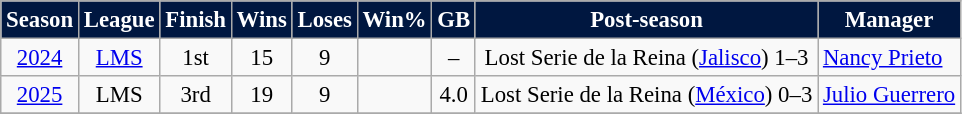<table class="wikitable" style="text-align:center; font-size:95%">
<tr>
<th style="background-color: #001740; color: #FFFFFF;">Season</th>
<th style="background-color: #001740; color: #FFFFFF;">League</th>
<th style="background-color: #001740; color: #FFFFFF;">Finish</th>
<th style="background-color: #001740; color: #FFFFFF;">Wins</th>
<th style="background-color: #001740; color: #FFFFFF;">Loses</th>
<th style="background-color: #001740; color: #FFFFFF;">Win%</th>
<th style="background-color: #001740; color: #FFFFFF;">GB</th>
<th style="background-color: #001740; color: #FFFFFF;">Post-season</th>
<th style="background-color: #001740; color: #FFFFFF;">Manager</th>
</tr>
<tr>
<td><a href='#'>2024</a></td>
<td><a href='#'>LMS</a></td>
<td>1st</td>
<td>15</td>
<td>9</td>
<td></td>
<td>–</td>
<td>Lost Serie de la Reina (<a href='#'>Jalisco</a>) 1–3</td>
<td align=left> <a href='#'>Nancy Prieto</a></td>
</tr>
<tr>
<td><a href='#'>2025</a></td>
<td>LMS</td>
<td>3rd</td>
<td>19</td>
<td>9</td>
<td></td>
<td>4.0</td>
<td>Lost Serie de la Reina (<a href='#'>México</a>) 0–3</td>
<td align=left> <a href='#'>Julio Guerrero</a></td>
</tr>
<tr>
</tr>
</table>
